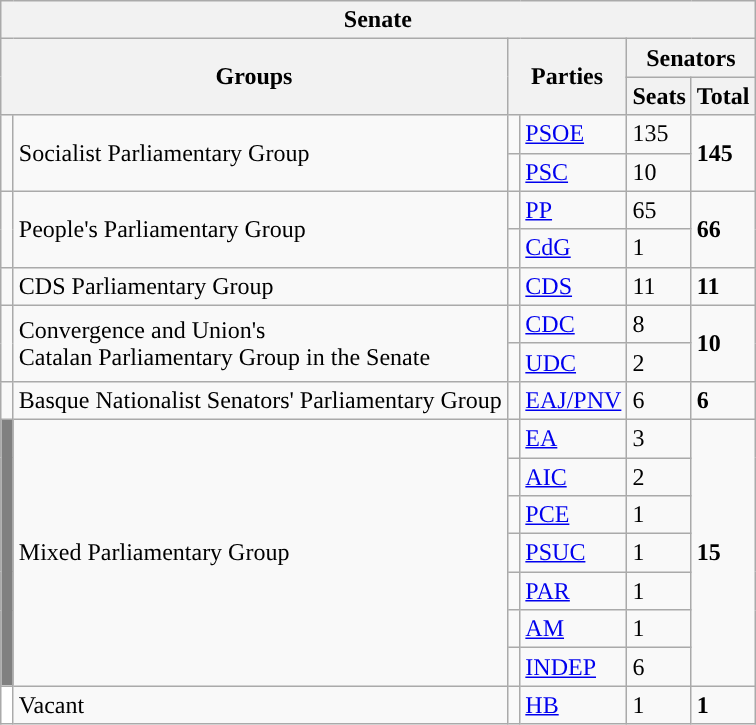<table class="wikitable" style="text-align:left;">
<tr>
<th colspan="6">Senate</th>
</tr>
<tr>
<th rowspan="2" colspan="2">Groups</th>
<th rowspan="2" colspan="2">Parties</th>
<th colspan="2">Senators</th>
</tr>
<tr>
<th>Seats</th>
<th>Total</th>
</tr>
<tr>
<td width="1" rowspan="2"></td>
<td rowspan="2">Socialist Parliamentary Group</td>
<td width="1" style="color:inherit;background:"></td>
<td><a href='#'>PSOE</a></td>
<td>135</td>
<td rowspan="2"><strong>145</strong></td>
</tr>
<tr>
<td style="color:inherit;background:"></td>
<td><a href='#'>PSC</a></td>
<td>10</td>
</tr>
<tr>
<td rowspan="2" style="color:inherit;background:"></td>
<td rowspan="2">People's Parliamentary Group</td>
<td style="color:inherit;background:"></td>
<td><a href='#'>PP</a></td>
<td>65</td>
<td rowspan="2"><strong>66</strong></td>
</tr>
<tr>
<td style="color:inherit;background:"></td>
<td><a href='#'>CdG</a></td>
<td>1</td>
</tr>
<tr>
<td style="color:inherit;background:"></td>
<td>CDS Parliamentary Group</td>
<td style="color:inherit;background:"></td>
<td><a href='#'>CDS</a></td>
<td>11</td>
<td><strong>11</strong></td>
</tr>
<tr>
<td rowspan="2" style="color:inherit;background:"></td>
<td rowspan="2">Convergence and Union's<br>Catalan Parliamentary Group in the Senate</td>
<td style="color:inherit;background:"></td>
<td><a href='#'>CDC</a></td>
<td>8</td>
<td rowspan="2"><strong>10</strong></td>
</tr>
<tr>
<td style="color:inherit;background:"></td>
<td><a href='#'>UDC</a></td>
<td>2</td>
</tr>
<tr>
<td style="color:inherit;background:"></td>
<td>Basque Nationalist Senators' Parliamentary Group</td>
<td style="color:inherit;background:"></td>
<td><a href='#'>EAJ/PNV</a></td>
<td>6</td>
<td><strong>6</strong></td>
</tr>
<tr>
<td rowspan="7" bgcolor="gray"></td>
<td rowspan="7">Mixed Parliamentary Group</td>
<td style="color:inherit;background:"></td>
<td><a href='#'>EA</a></td>
<td>3</td>
<td rowspan="7"><strong>15</strong></td>
</tr>
<tr>
<td style="color:inherit;background:"></td>
<td><a href='#'>AIC</a></td>
<td>2</td>
</tr>
<tr>
<td style="color:inherit;background:"></td>
<td><a href='#'>PCE</a></td>
<td>1</td>
</tr>
<tr>
<td style="color:inherit;background:"></td>
<td><a href='#'>PSUC</a></td>
<td>1</td>
</tr>
<tr>
<td style="color:inherit;background:"></td>
<td><a href='#'>PAR</a></td>
<td>1</td>
</tr>
<tr>
<td style="color:inherit;background:"></td>
<td><a href='#'>AM</a></td>
<td>1</td>
</tr>
<tr>
<td style="color:inherit;background:"></td>
<td><a href='#'>INDEP</a></td>
<td>6</td>
</tr>
<tr>
<td bgcolor="white"></td>
<td>Vacant</td>
<td style="color:inherit;background:"></td>
<td><a href='#'>HB</a></td>
<td>1</td>
<td><strong>1</strong></td>
</tr>
</table>
